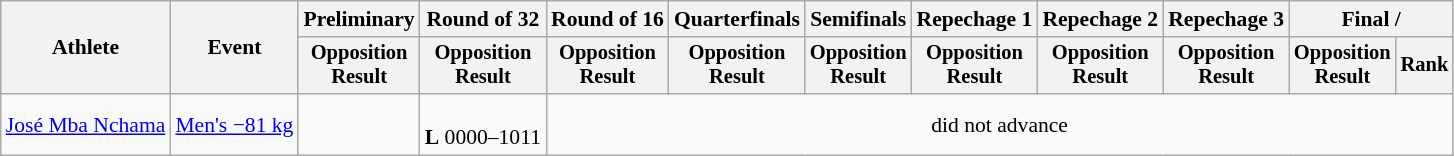<table class="wikitable" style="font-size:90%">
<tr>
<th rowspan="2">Athlete</th>
<th rowspan="2">Event</th>
<th>Preliminary</th>
<th>Round of 32</th>
<th>Round of 16</th>
<th>Quarterfinals</th>
<th>Semifinals</th>
<th>Repechage 1</th>
<th>Repechage 2</th>
<th>Repechage 3</th>
<th colspan=2>Final / </th>
</tr>
<tr style="font-size:95%">
<th>Opposition<br>Result</th>
<th>Opposition<br>Result</th>
<th>Opposition<br>Result</th>
<th>Opposition<br>Result</th>
<th>Opposition<br>Result</th>
<th>Opposition<br>Result</th>
<th>Opposition<br>Result</th>
<th>Opposition<br>Result</th>
<th>Opposition<br>Result</th>
<th>Rank</th>
</tr>
<tr align=center>
<td align=left><a href='#'>José Mba Nchama</a></td>
<td align=left><a href='#'>Men's −81 kg</a></td>
<td></td>
<td><br><strong>L</strong> 0000–1011</td>
<td colspan=8>did not advance</td>
</tr>
</table>
